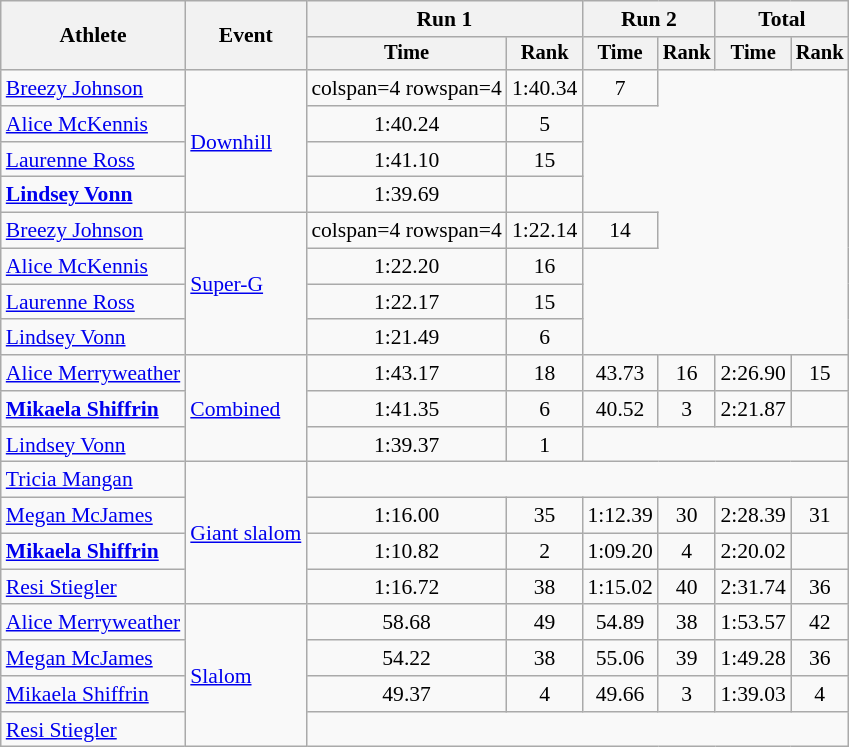<table class=wikitable style=font-size:90%;text-align:center>
<tr>
<th rowspan=2>Athlete</th>
<th rowspan=2>Event</th>
<th colspan=2>Run 1</th>
<th colspan=2>Run 2</th>
<th colspan=2>Total</th>
</tr>
<tr style=font-size:95%>
<th>Time</th>
<th>Rank</th>
<th>Time</th>
<th>Rank</th>
<th>Time</th>
<th>Rank</th>
</tr>
<tr>
<td align=left><a href='#'>Breezy Johnson</a></td>
<td style="text-align:left;" rowspan="4"><a href='#'>Downhill</a></td>
<td>colspan=4 rowspan=4 </td>
<td>1:40.34</td>
<td>7</td>
</tr>
<tr>
<td align=left><a href='#'>Alice McKennis</a></td>
<td>1:40.24</td>
<td>5</td>
</tr>
<tr>
<td align=left><a href='#'>Laurenne Ross</a></td>
<td>1:41.10</td>
<td>15</td>
</tr>
<tr>
<td align=left><strong><a href='#'>Lindsey Vonn</a></strong></td>
<td>1:39.69</td>
<td></td>
</tr>
<tr>
<td align=left><a href='#'>Breezy Johnson</a></td>
<td style="text-align:left;" rowspan="4"><a href='#'>Super-G</a></td>
<td>colspan=4 rowspan=4 </td>
<td>1:22.14</td>
<td>14</td>
</tr>
<tr>
<td align=left><a href='#'>Alice McKennis</a></td>
<td>1:22.20</td>
<td>16</td>
</tr>
<tr>
<td align=left><a href='#'>Laurenne Ross</a></td>
<td>1:22.17</td>
<td>15</td>
</tr>
<tr>
<td align=left><a href='#'>Lindsey Vonn</a></td>
<td>1:21.49</td>
<td>6</td>
</tr>
<tr>
<td align=left><a href='#'>Alice Merryweather</a></td>
<td style="text-align:left;" rowspan="3"><a href='#'>Combined</a></td>
<td>1:43.17</td>
<td>18</td>
<td>43.73</td>
<td>16</td>
<td>2:26.90</td>
<td>15</td>
</tr>
<tr>
<td align=left><strong><a href='#'>Mikaela Shiffrin</a></strong></td>
<td>1:41.35</td>
<td>6</td>
<td>40.52</td>
<td>3</td>
<td>2:21.87</td>
<td></td>
</tr>
<tr>
<td align=left><a href='#'>Lindsey Vonn</a></td>
<td>1:39.37</td>
<td>1</td>
<td colspan=4></td>
</tr>
<tr>
<td align=left><a href='#'>Tricia Mangan</a></td>
<td style="text-align:left;" rowspan="4"><a href='#'>Giant slalom</a></td>
<td colspan=6></td>
</tr>
<tr>
<td align=left><a href='#'>Megan McJames</a></td>
<td>1:16.00</td>
<td>35</td>
<td>1:12.39</td>
<td>30</td>
<td>2:28.39</td>
<td>31</td>
</tr>
<tr>
<td align=left><strong><a href='#'>Mikaela Shiffrin</a></strong></td>
<td>1:10.82</td>
<td>2</td>
<td>1:09.20</td>
<td>4</td>
<td>2:20.02</td>
<td></td>
</tr>
<tr>
<td align=left><a href='#'>Resi Stiegler</a></td>
<td>1:16.72</td>
<td>38</td>
<td>1:15.02</td>
<td>40</td>
<td>2:31.74</td>
<td>36</td>
</tr>
<tr>
<td align=left><a href='#'>Alice Merryweather</a></td>
<td style="text-align:left;" rowspan="4"><a href='#'>Slalom</a></td>
<td>58.68</td>
<td>49</td>
<td>54.89</td>
<td>38</td>
<td>1:53.57</td>
<td>42</td>
</tr>
<tr>
<td align=left><a href='#'>Megan McJames</a></td>
<td>54.22</td>
<td>38</td>
<td>55.06</td>
<td>39</td>
<td>1:49.28</td>
<td>36</td>
</tr>
<tr>
<td align=left><a href='#'>Mikaela Shiffrin</a></td>
<td>49.37</td>
<td>4</td>
<td>49.66</td>
<td>3</td>
<td>1:39.03</td>
<td>4</td>
</tr>
<tr>
<td align=left><a href='#'>Resi Stiegler</a></td>
<td colspan=6></td>
</tr>
</table>
